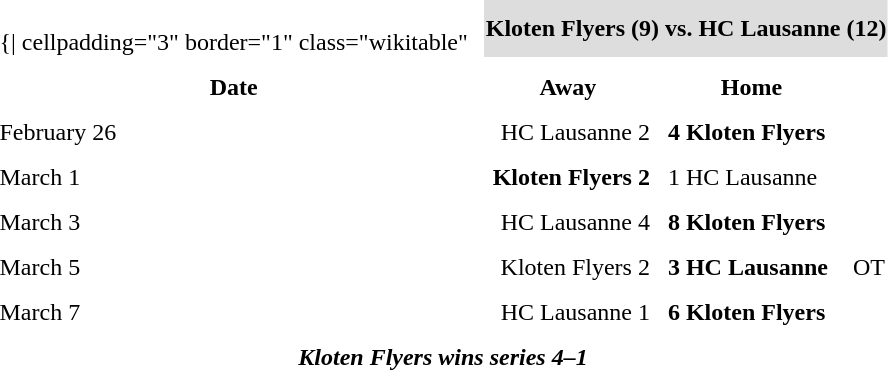<table cellspacing="10">
<tr>
<td valign="top"><br>	{| cellpadding="3" border="1"  class="wikitable"</td>
<th bgcolor="#DDDDDD" colspan="4">Kloten Flyers (9) vs. HC Lausanne (12)</th>
</tr>
<tr>
<th>Date</th>
<th>Away</th>
<th>Home</th>
</tr>
<tr>
<td>February 26</td>
<td align = "right">HC Lausanne 2</td>
<td><strong>4 Kloten Flyers</strong></td>
<td> </td>
</tr>
<tr>
<td>March 1</td>
<td align = "right"><strong>Kloten Flyers 2</strong></td>
<td>1 HC Lausanne</td>
<td> </td>
</tr>
<tr>
<td>March 3</td>
<td align = "right">HC Lausanne 4</td>
<td><strong>8 Kloten Flyers</strong></td>
<td> </td>
</tr>
<tr>
<td>March 5</td>
<td align = "right">Kloten Flyers 2</td>
<td><strong>3 HC Lausanne</strong></td>
<td>OT</td>
</tr>
<tr>
<td>March 7</td>
<td align = "right">HC Lausanne 1</td>
<td><strong>6 Kloten Flyers</strong></td>
<td> </td>
</tr>
<tr align="center">
<td colspan="4"><strong><em>Kloten Flyers wins series 4–1</em></strong></td>
</tr>
</table>
